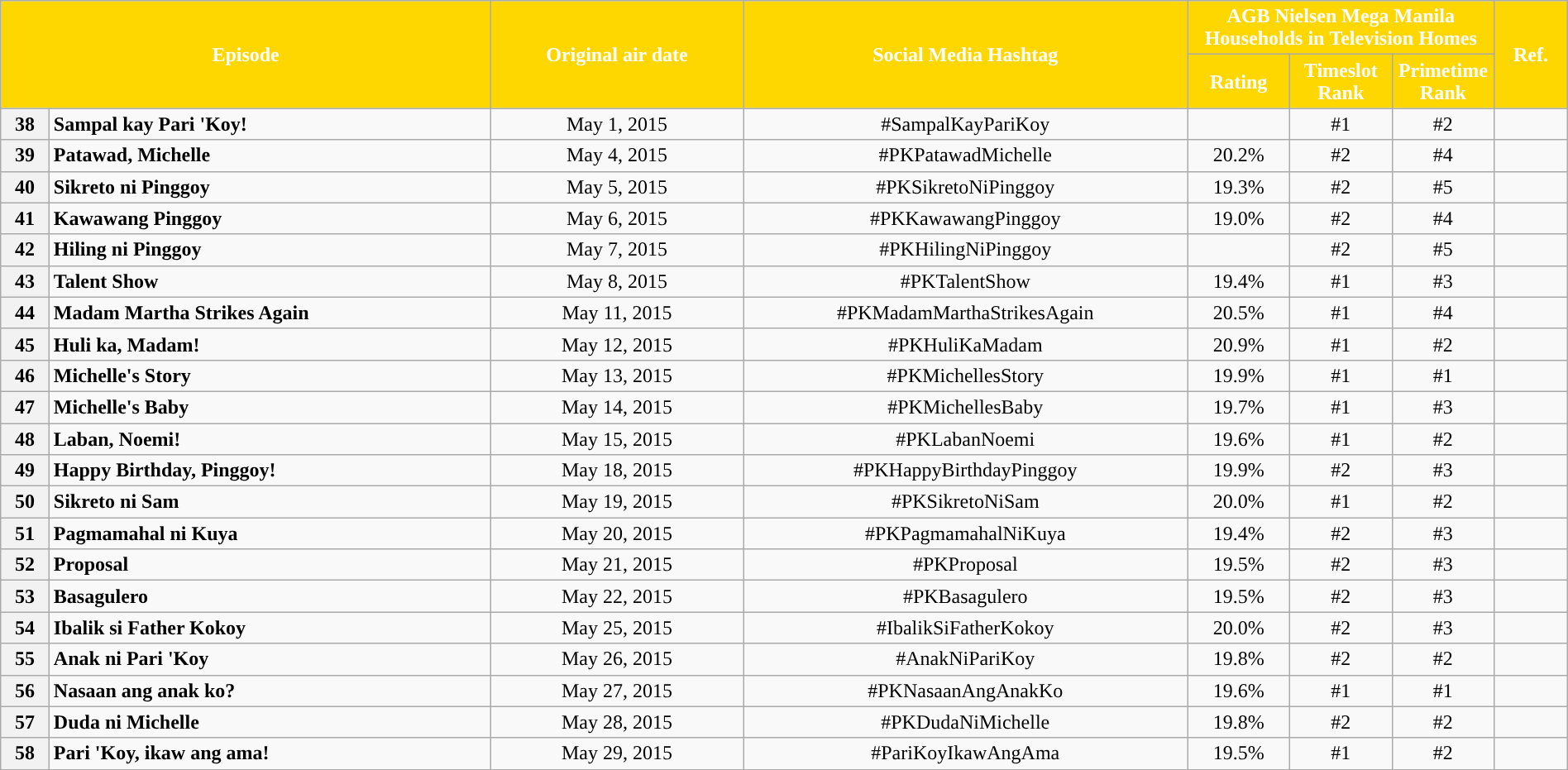<table class="wikitable" style="text-align:center; font-size:100%; line-height:18px;"  width="100%">
<tr>
<th colspan="2" rowspan="2" style="background-color:#FFD700; color:#ffffff;">Episode</th>
<th style="background:#FFD700; color:white" rowspan="2">Original air date</th>
<th style="background:#FFD700; color:white" rowspan="2">Social Media Hashtag</th>
<th style="background-color:#FFD700; color:#ffffff;" colspan="3">AGB Nielsen Mega Manila Households in Television Homes</th>
<th rowspan="2" style="background:#FFD700; color:white">Ref.</th>
</tr>
<tr style="text-align: center style=">
<th style="background-color:#FFD700; width:75px; color:#ffffff;">Rating</th>
<th style="background-color:#FFD700; width:75px; color:#ffffff;">Timeslot Rank</th>
<th style="background-color:#FFD700; width:75px; color:#ffffff;">Primetime Rank</th>
</tr>
<tr>
<th>38</th>
<td style="text-align: left;"><strong>Sampal kay Pari 'Koy!</strong></td>
<td>May 1, 2015</td>
<td>#SampalKayPariKoy</td>
<td></td>
<td>#1</td>
<td>#2</td>
<td></td>
</tr>
<tr>
<th>39</th>
<td style="text-align: left;"><strong>Patawad, Michelle</strong></td>
<td>May 4, 2015</td>
<td>#PKPatawadMichelle</td>
<td>20.2%</td>
<td>#2</td>
<td>#4</td>
<td></td>
</tr>
<tr>
<th>40</th>
<td style="text-align: left;"><strong>Sikreto ni Pinggoy</strong></td>
<td>May 5, 2015</td>
<td>#PKSikretoNiPinggoy</td>
<td>19.3%</td>
<td>#2</td>
<td>#5</td>
<td></td>
</tr>
<tr>
<th>41</th>
<td style="text-align: left;"><strong>Kawawang Pinggoy</strong></td>
<td>May 6, 2015</td>
<td>#PKKawawangPinggoy</td>
<td>19.0%</td>
<td>#2</td>
<td>#4</td>
<td></td>
</tr>
<tr>
<th>42</th>
<td style="text-align: left;"><strong>Hiling ni Pinggoy</strong></td>
<td>May 7, 2015</td>
<td>#PKHilingNiPinggoy</td>
<td></td>
<td>#2</td>
<td>#5</td>
<td></td>
</tr>
<tr>
<th>43</th>
<td style="text-align: left;"><strong>Talent Show</strong></td>
<td>May 8, 2015</td>
<td>#PKTalentShow</td>
<td>19.4%</td>
<td>#1</td>
<td>#3</td>
<td></td>
</tr>
<tr>
<th>44</th>
<td style="text-align: left;"><strong>Madam Martha Strikes Again</strong></td>
<td>May 11, 2015</td>
<td>#PKMadamMarthaStrikesAgain</td>
<td>20.5%</td>
<td>#1</td>
<td>#4</td>
<td></td>
</tr>
<tr>
<th>45</th>
<td style="text-align: left;"><strong>Huli ka, Madam!</strong></td>
<td>May 12, 2015</td>
<td>#PKHuliKaMadam</td>
<td>20.9%</td>
<td>#1</td>
<td>#2</td>
<td></td>
</tr>
<tr>
<th>46</th>
<td style="text-align: left;"><strong>Michelle's Story</strong></td>
<td>May 13, 2015</td>
<td>#PKMichellesStory</td>
<td>19.9%</td>
<td>#1</td>
<td>#1</td>
<td></td>
</tr>
<tr>
<th>47</th>
<td style="text-align: left;"><strong>Michelle's Baby</strong></td>
<td>May 14, 2015</td>
<td>#PKMichellesBaby</td>
<td>19.7%</td>
<td>#1</td>
<td>#3</td>
<td></td>
</tr>
<tr>
<th>48</th>
<td style="text-align: left;"><strong>Laban, Noemi!</strong></td>
<td>May 15, 2015</td>
<td>#PKLabanNoemi</td>
<td>19.6%</td>
<td>#1</td>
<td>#2</td>
<td></td>
</tr>
<tr>
<th>49</th>
<td style="text-align: left;"><strong>Happy Birthday, Pinggoy!</strong></td>
<td>May 18, 2015</td>
<td>#PKHappyBirthdayPinggoy</td>
<td>19.9%</td>
<td>#2</td>
<td>#3</td>
<td></td>
</tr>
<tr>
<th>50</th>
<td style="text-align: left;"><strong>Sikreto ni Sam</strong></td>
<td>May 19, 2015</td>
<td>#PKSikretoNiSam</td>
<td>20.0%</td>
<td>#1</td>
<td>#2</td>
<td></td>
</tr>
<tr>
<th>51</th>
<td style="text-align: left;"><strong>Pagmamahal ni Kuya</strong></td>
<td>May 20, 2015</td>
<td>#PKPagmamahalNiKuya</td>
<td>19.4%</td>
<td>#2</td>
<td>#3</td>
<td></td>
</tr>
<tr>
<th>52</th>
<td style="text-align: left;"><strong>Proposal</strong></td>
<td>May 21, 2015</td>
<td>#PKProposal</td>
<td>19.5%</td>
<td>#2</td>
<td>#3</td>
<td></td>
</tr>
<tr>
<th>53</th>
<td style="text-align: left;"><strong>Basagulero</strong></td>
<td>May 22, 2015</td>
<td>#PKBasagulero</td>
<td>19.5%</td>
<td>#2</td>
<td>#3</td>
<td></td>
</tr>
<tr>
<th>54</th>
<td style="text-align: left;"><strong>Ibalik si Father Kokoy</strong></td>
<td>May 25, 2015</td>
<td>#IbalikSiFatherKokoy</td>
<td>20.0%</td>
<td>#2</td>
<td>#3</td>
<td></td>
</tr>
<tr>
<th>55</th>
<td style="text-align: left;"><strong>Anak ni Pari 'Koy</strong></td>
<td>May 26, 2015</td>
<td>#AnakNiPariKoy</td>
<td>19.8%</td>
<td>#2</td>
<td>#2</td>
<td></td>
</tr>
<tr>
<th>56</th>
<td style="text-align: left;"><strong>Nasaan ang anak ko?</strong></td>
<td>May 27, 2015</td>
<td>#PKNasaanAngAnakKo</td>
<td>19.6%</td>
<td>#1</td>
<td>#1</td>
<td></td>
</tr>
<tr>
<th>57</th>
<td style="text-align: left;"><strong>Duda ni Michelle</strong></td>
<td>May 28, 2015</td>
<td>#PKDudaNiMichelle</td>
<td>19.8%</td>
<td>#2</td>
<td>#2</td>
<td></td>
</tr>
<tr>
<th>58</th>
<td style="text-align: left;"><strong>Pari 'Koy, ikaw ang ama!</strong></td>
<td>May 29, 2015</td>
<td>#PariKoyIkawAngAma</td>
<td>19.5%</td>
<td>#1</td>
<td>#2</td>
<td></td>
</tr>
<tr>
</tr>
</table>
